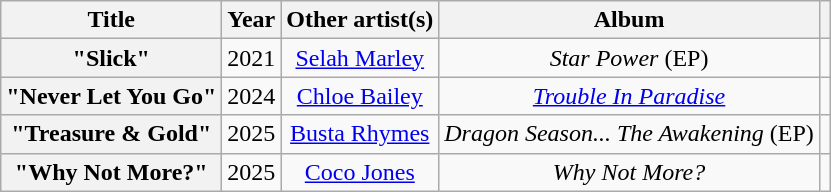<table class="wikitable plainrowheaders" style="text-align:center">
<tr>
<th scope="col">Title</th>
<th scope="col">Year</th>
<th scope="col">Other artist(s)</th>
<th scope="col">Album</th>
<th scope="col"></th>
</tr>
<tr>
<th scope="row">"Slick"</th>
<td>2021</td>
<td><a href='#'>Selah Marley</a></td>
<td><em>Star Power</em> (EP)</td>
<td></td>
</tr>
<tr>
<th scope="row">"Never Let You Go"</th>
<td>2024</td>
<td><a href='#'>Chloe Bailey</a></td>
<td><em><a href='#'>Trouble In Paradise</a></em></td>
<td></td>
</tr>
<tr>
<th scope="row">"Treasure & Gold"</th>
<td>2025</td>
<td><a href='#'>Busta Rhymes</a></td>
<td><em>Dragon Season... The Awakening</em> (EP)</td>
<td></td>
</tr>
<tr>
<th scope="row">"Why Not More?"</th>
<td>2025</td>
<td><a href='#'>Coco Jones</a></td>
<td><em>Why Not More?</em></td>
</tr>
</table>
